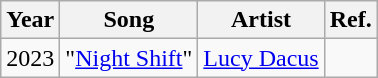<table class="wikitable">
<tr>
<th>Year</th>
<th>Song</th>
<th>Artist</th>
<th>Ref.</th>
</tr>
<tr>
<td>2023</td>
<td>"<a href='#'>Night Shift</a>"</td>
<td><a href='#'>Lucy Dacus</a></td>
<td></td>
</tr>
</table>
